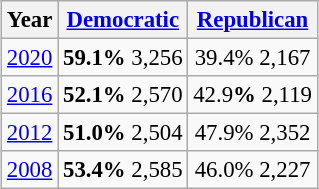<table class="wikitable" style="float:middle; margin:1em; font-size:95%;">
<tr>
<th>Year</th>
<th><a href='#'>Democratic</a></th>
<th><a href='#'>Republican</a></th>
</tr>
<tr>
<td align="center" ><a href='#'>2020</a></td>
<td align="center" ><strong>59.1%</strong> 3,256</td>
<td align="center" >39.4% 2,167</td>
</tr>
<tr>
<td align="center" ><a href='#'>2016</a></td>
<td align="center" ><strong>52.1%</strong> 2,570</td>
<td align="center" >42.9<strong>%</strong> 2,119</td>
</tr>
<tr>
<td align="center" ><a href='#'>2012</a></td>
<td align="center" ><strong>51.0%</strong> 2,504</td>
<td align="center" >47.9% 2,352</td>
</tr>
<tr>
<td align="center" ><a href='#'>2008</a></td>
<td align="center" ><strong>53.4%</strong> 2,585</td>
<td align="center" >46.0% 2,227</td>
</tr>
</table>
